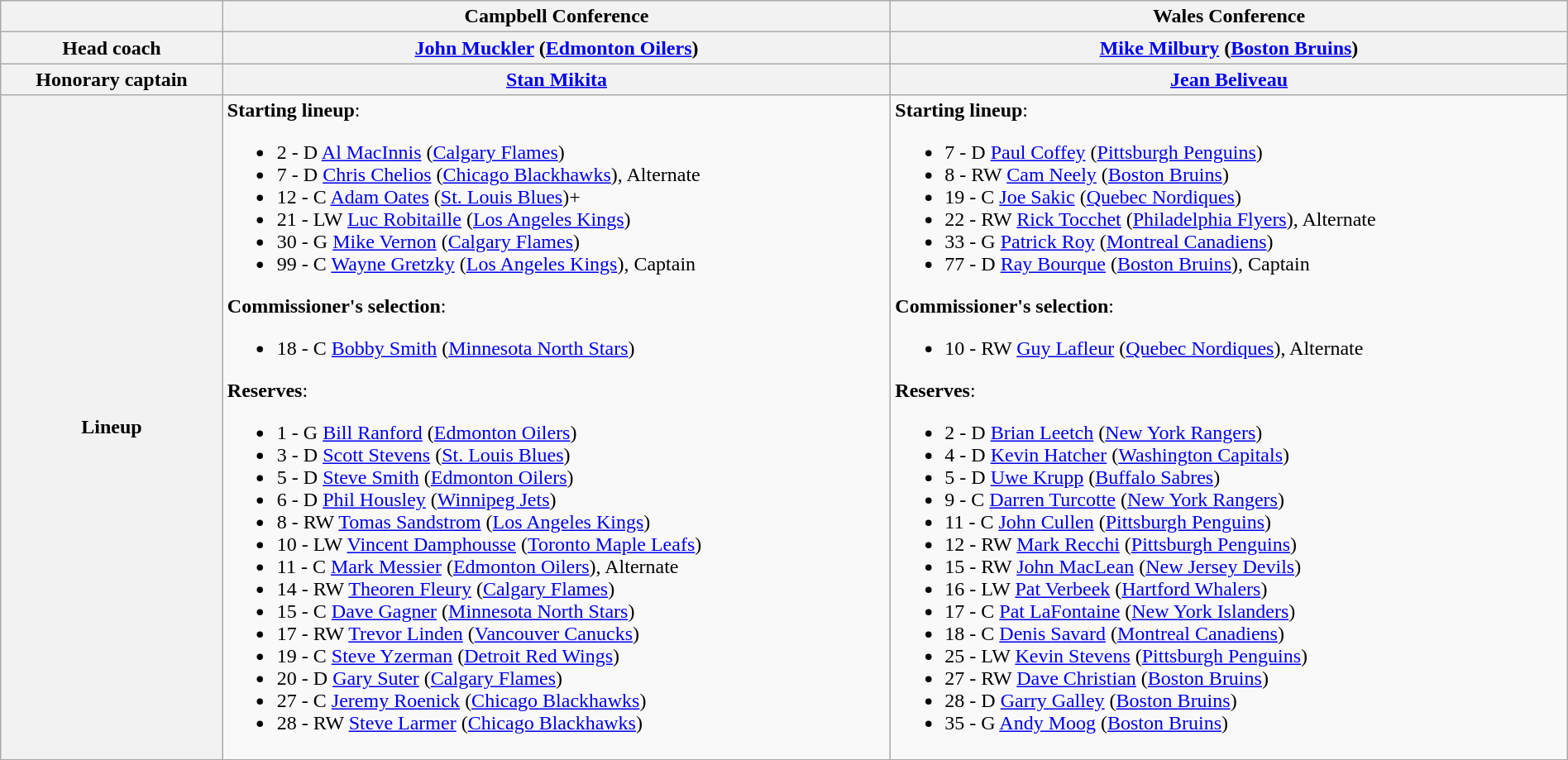<table class="wikitable" style="width:100%">
<tr>
<th></th>
<th>Campbell Conference</th>
<th>Wales Conference</th>
</tr>
<tr>
<th>Head coach</th>
<th><a href='#'>John Muckler</a> (<a href='#'>Edmonton Oilers</a>)</th>
<th><a href='#'>Mike Milbury</a> (<a href='#'>Boston Bruins</a>)</th>
</tr>
<tr>
<th>Honorary captain</th>
<th><a href='#'>Stan Mikita</a></th>
<th><a href='#'>Jean Beliveau</a></th>
</tr>
<tr>
<th>Lineup</th>
<td><strong>Starting lineup</strong>:<br><ul><li> 2 - D <a href='#'>Al MacInnis</a> (<a href='#'>Calgary Flames</a>)</li><li> 7 - D <a href='#'>Chris Chelios</a> (<a href='#'>Chicago Blackhawks</a>), Alternate</li><li> 12 - C <a href='#'>Adam Oates</a> (<a href='#'>St. Louis Blues</a>)+</li><li> 21 - LW <a href='#'>Luc Robitaille</a> (<a href='#'>Los Angeles Kings</a>)</li><li> 30 - G <a href='#'>Mike Vernon</a> (<a href='#'>Calgary Flames</a>)</li><li> 99 - C <a href='#'>Wayne Gretzky</a> (<a href='#'>Los Angeles Kings</a>), Captain</li></ul><strong>Commissioner's selection</strong>:<ul><li> 18 - C <a href='#'>Bobby Smith</a> (<a href='#'>Minnesota North Stars</a>)</li></ul><strong>Reserves</strong>:<ul><li> 1 - G <a href='#'>Bill Ranford</a> (<a href='#'>Edmonton Oilers</a>)</li><li> 3 - D <a href='#'>Scott Stevens</a> (<a href='#'>St. Louis Blues</a>)</li><li> 5 - D <a href='#'>Steve Smith</a> (<a href='#'>Edmonton Oilers</a>)</li><li> 6 - D <a href='#'>Phil Housley</a> (<a href='#'>Winnipeg Jets</a>)</li><li> 8 - RW <a href='#'>Tomas Sandstrom</a> (<a href='#'>Los Angeles Kings</a>)</li><li> 10 - LW <a href='#'>Vincent Damphousse</a> (<a href='#'>Toronto Maple Leafs</a>)</li><li> 11 - C <a href='#'>Mark Messier</a> (<a href='#'>Edmonton Oilers</a>), Alternate</li><li> 14 - RW <a href='#'>Theoren Fleury</a> (<a href='#'>Calgary Flames</a>)</li><li> 15 - C <a href='#'>Dave Gagner</a> (<a href='#'>Minnesota North Stars</a>)</li><li> 17 - RW <a href='#'>Trevor Linden</a> (<a href='#'>Vancouver Canucks</a>)</li><li> 19 - C <a href='#'>Steve Yzerman</a> (<a href='#'>Detroit Red Wings</a>)</li><li> 20 - D <a href='#'>Gary Suter</a> (<a href='#'>Calgary Flames</a>)</li><li> 27 - C <a href='#'>Jeremy Roenick</a> (<a href='#'>Chicago Blackhawks</a>)</li><li> 28 - RW <a href='#'>Steve Larmer</a> (<a href='#'>Chicago Blackhawks</a>)</li></ul></td>
<td><strong>Starting lineup</strong>:<br><ul><li> 7 - D <a href='#'>Paul Coffey</a> (<a href='#'>Pittsburgh Penguins</a>)</li><li> 8 - RW <a href='#'>Cam Neely</a> (<a href='#'>Boston Bruins</a>)</li><li> 19 - C <a href='#'>Joe Sakic</a> (<a href='#'>Quebec Nordiques</a>)</li><li> 22 - RW <a href='#'>Rick Tocchet</a> (<a href='#'>Philadelphia Flyers</a>), Alternate</li><li> 33 - G <a href='#'>Patrick Roy</a> (<a href='#'>Montreal Canadiens</a>)</li><li> 77 - D <a href='#'>Ray Bourque</a> (<a href='#'>Boston Bruins</a>), Captain</li></ul><strong>Commissioner's selection</strong>:<ul><li> 10 - RW <a href='#'>Guy Lafleur</a> (<a href='#'>Quebec Nordiques</a>), Alternate</li></ul><strong>Reserves</strong>:<ul><li> 2 - D <a href='#'>Brian Leetch</a> (<a href='#'>New York Rangers</a>)</li><li> 4 - D <a href='#'>Kevin Hatcher</a> (<a href='#'>Washington Capitals</a>)</li><li> 5 - D <a href='#'>Uwe Krupp</a> (<a href='#'>Buffalo Sabres</a>)</li><li> 9 - C <a href='#'>Darren Turcotte</a> (<a href='#'>New York Rangers</a>)</li><li> 11 - C <a href='#'>John Cullen</a> (<a href='#'>Pittsburgh Penguins</a>)</li><li> 12 - RW <a href='#'>Mark Recchi</a> (<a href='#'>Pittsburgh Penguins</a>)</li><li> 15 - RW <a href='#'>John MacLean</a> (<a href='#'>New Jersey Devils</a>)</li><li> 16 - LW <a href='#'>Pat Verbeek</a> (<a href='#'>Hartford Whalers</a>)</li><li> 17 - C <a href='#'>Pat LaFontaine</a> (<a href='#'>New York Islanders</a>)</li><li> 18 - C <a href='#'>Denis Savard</a> (<a href='#'>Montreal Canadiens</a>)</li><li> 25 - LW <a href='#'>Kevin Stevens</a> (<a href='#'>Pittsburgh Penguins</a>)</li><li> 27 - RW <a href='#'>Dave Christian</a> (<a href='#'>Boston Bruins</a>)</li><li> 28 - D <a href='#'>Garry Galley</a> (<a href='#'>Boston Bruins</a>)</li><li> 35 - G <a href='#'>Andy Moog</a> (<a href='#'>Boston Bruins</a>)</li></ul></td>
</tr>
</table>
